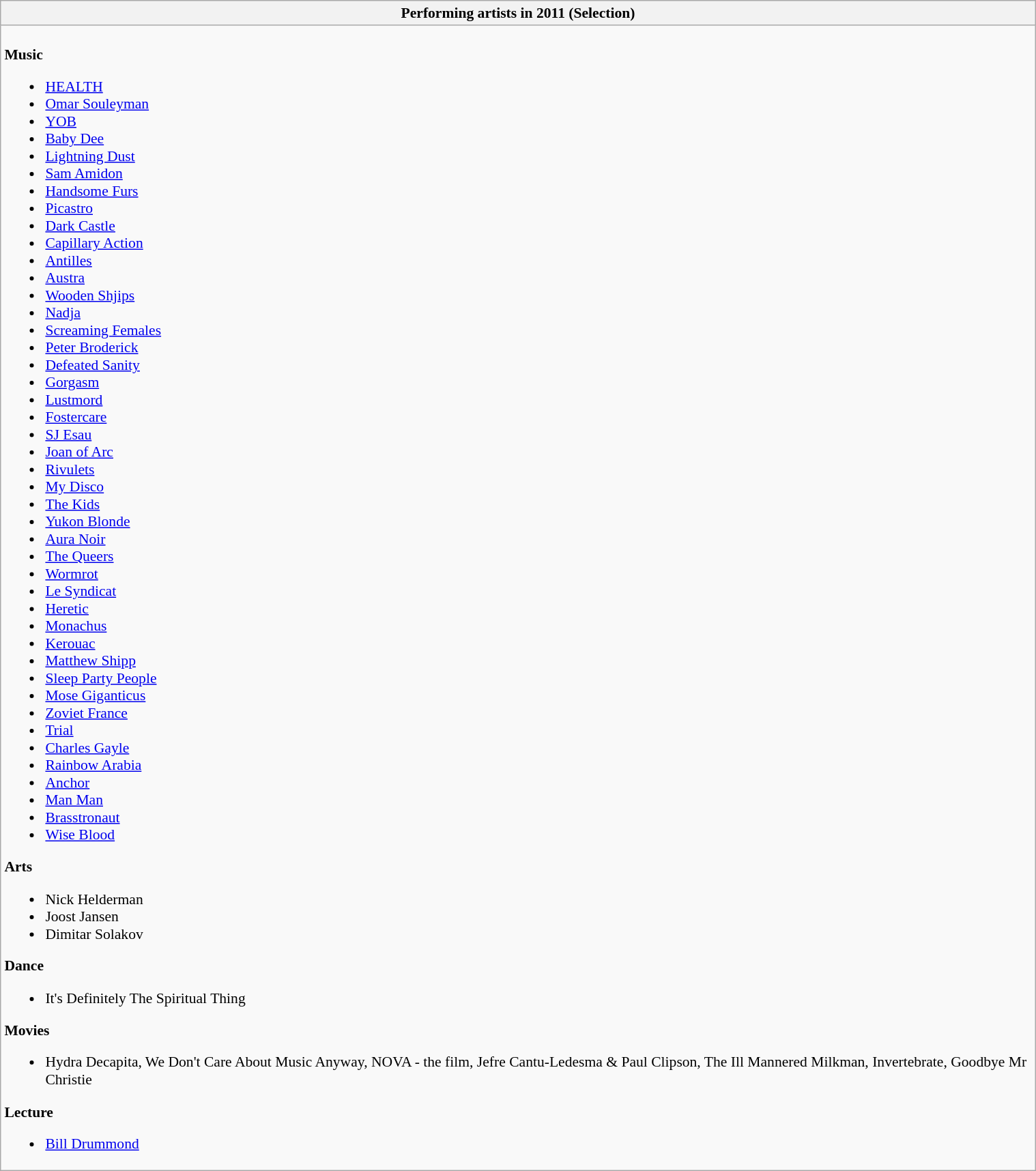<table class="wikitable collapsible collapsed" style="clear:none; font-size:90%; margin:0 auto; padding:0 auto;width:80%">
<tr>
<th style="text-align:center;">Performing artists in 2011 (Selection)</th>
</tr>
<tr>
<td><br><strong>Music</strong><ul><li><a href='#'>HEALTH</a></li><li><a href='#'>Omar Souleyman</a></li><li><a href='#'>YOB</a></li><li><a href='#'>Baby Dee</a></li><li><a href='#'>Lightning Dust</a></li><li><a href='#'>Sam Amidon</a></li><li><a href='#'>Handsome Furs</a></li><li><a href='#'>Picastro</a></li><li><a href='#'>Dark Castle</a></li><li><a href='#'>Capillary Action</a></li><li><a href='#'>Antilles</a></li><li><a href='#'>Austra</a></li><li><a href='#'>Wooden Shjips</a></li><li><a href='#'>Nadja</a></li><li><a href='#'>Screaming Females</a></li><li><a href='#'>Peter Broderick</a></li><li><a href='#'>Defeated Sanity</a></li><li><a href='#'>Gorgasm</a></li><li><a href='#'>Lustmord</a></li><li><a href='#'>Fostercare</a></li><li><a href='#'>SJ Esau</a></li><li><a href='#'>Joan of Arc</a></li><li><a href='#'>Rivulets</a></li><li><a href='#'>My Disco</a></li><li><a href='#'>The Kids</a></li><li><a href='#'>Yukon Blonde</a></li><li><a href='#'>Aura Noir</a></li><li><a href='#'>The Queers</a></li><li><a href='#'>Wormrot</a></li><li><a href='#'>Le Syndicat</a></li><li><a href='#'>Heretic</a></li><li><a href='#'>Monachus</a></li><li><a href='#'>Kerouac</a></li><li><a href='#'>Matthew Shipp</a></li><li><a href='#'>Sleep Party People</a></li><li><a href='#'>Mose Giganticus</a></li><li><a href='#'>Zoviet France</a></li><li><a href='#'>Trial</a></li><li><a href='#'>Charles Gayle</a></li><li><a href='#'>Rainbow Arabia</a></li><li><a href='#'>Anchor</a></li><li><a href='#'>Man Man</a></li><li><a href='#'>Brasstronaut</a></li><li><a href='#'>Wise Blood</a></li></ul><strong>Arts</strong><ul><li>Nick Helderman</li><li>Joost Jansen</li><li>Dimitar Solakov</li></ul><strong>Dance</strong><ul><li>It's Definitely The Spiritual Thing</li></ul><strong>Movies</strong><ul><li>Hydra Decapita, We Don't Care About Music Anyway, NOVA - the film, Jefre Cantu-Ledesma & Paul Clipson, The Ill Mannered Milkman, Invertebrate, Goodbye Mr Christie</li></ul><strong>Lecture</strong><ul><li><a href='#'>Bill Drummond</a></li></ul></td>
</tr>
</table>
